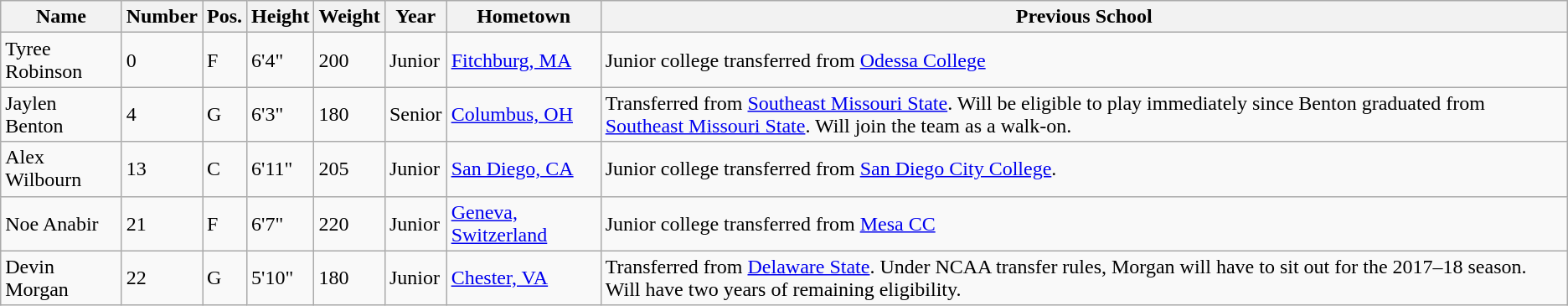<table class="wikitable sortable" border="1">
<tr>
<th>Name</th>
<th>Number</th>
<th>Pos.</th>
<th>Height</th>
<th>Weight</th>
<th>Year</th>
<th>Hometown</th>
<th class="unsortable">Previous School</th>
</tr>
<tr>
<td>Tyree Robinson</td>
<td>0</td>
<td>F</td>
<td>6'4"</td>
<td>200</td>
<td>Junior</td>
<td><a href='#'>Fitchburg, MA</a></td>
<td>Junior college transferred from <a href='#'>Odessa College</a></td>
</tr>
<tr>
<td>Jaylen Benton</td>
<td>4</td>
<td>G</td>
<td>6'3"</td>
<td>180</td>
<td>Senior</td>
<td><a href='#'>Columbus, OH</a></td>
<td>Transferred from <a href='#'>Southeast Missouri State</a>. Will be eligible to play immediately since Benton graduated from <a href='#'>Southeast Missouri State</a>. Will join the team as a walk-on.</td>
</tr>
<tr>
<td>Alex Wilbourn</td>
<td>13</td>
<td>C</td>
<td>6'11"</td>
<td>205</td>
<td>Junior</td>
<td><a href='#'>San Diego, CA</a></td>
<td>Junior college transferred from <a href='#'>San Diego City College</a>.</td>
</tr>
<tr>
<td>Noe Anabir</td>
<td>21</td>
<td>F</td>
<td>6'7"</td>
<td>220</td>
<td>Junior</td>
<td><a href='#'>Geneva, Switzerland</a></td>
<td>Junior college transferred from <a href='#'>Mesa CC</a></td>
</tr>
<tr>
<td>Devin Morgan</td>
<td>22</td>
<td>G</td>
<td>5'10"</td>
<td>180</td>
<td>Junior</td>
<td><a href='#'>Chester, VA</a></td>
<td>Transferred from <a href='#'>Delaware State</a>. Under NCAA transfer rules, Morgan will have to sit out for the 2017–18 season. Will have two years of remaining eligibility.</td>
</tr>
</table>
